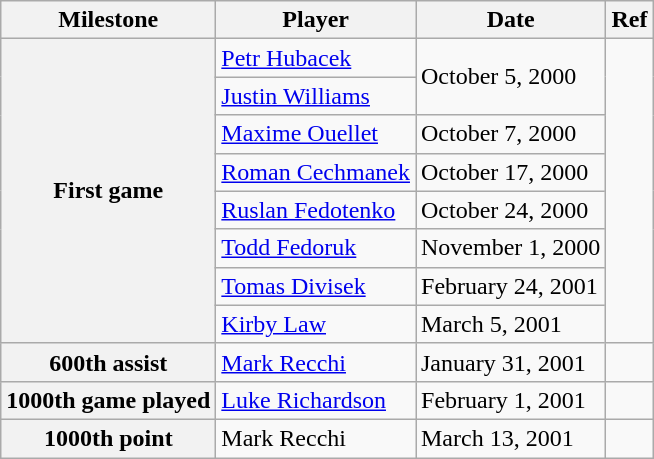<table class="wikitable">
<tr>
<th scope="col">Milestone</th>
<th scope="col">Player</th>
<th scope="col">Date</th>
<th scope="col">Ref</th>
</tr>
<tr>
<th rowspan=8>First game</th>
<td><a href='#'>Petr Hubacek</a></td>
<td rowspan=2>October 5, 2000</td>
<td rowspan=8></td>
</tr>
<tr>
<td><a href='#'>Justin Williams</a></td>
</tr>
<tr>
<td><a href='#'>Maxime Ouellet</a></td>
<td>October 7, 2000</td>
</tr>
<tr>
<td><a href='#'>Roman Cechmanek</a></td>
<td>October 17, 2000</td>
</tr>
<tr>
<td><a href='#'>Ruslan Fedotenko</a></td>
<td>October 24, 2000</td>
</tr>
<tr>
<td><a href='#'>Todd Fedoruk</a></td>
<td>November 1, 2000</td>
</tr>
<tr>
<td><a href='#'>Tomas Divisek</a></td>
<td>February 24, 2001</td>
</tr>
<tr>
<td><a href='#'>Kirby Law</a></td>
<td>March 5, 2001</td>
</tr>
<tr>
<th>600th assist</th>
<td><a href='#'>Mark Recchi</a></td>
<td>January 31, 2001</td>
<td></td>
</tr>
<tr>
<th>1000th game played</th>
<td><a href='#'>Luke Richardson</a></td>
<td>February 1, 2001</td>
<td></td>
</tr>
<tr>
<th>1000th point</th>
<td>Mark Recchi</td>
<td>March 13, 2001</td>
<td></td>
</tr>
</table>
